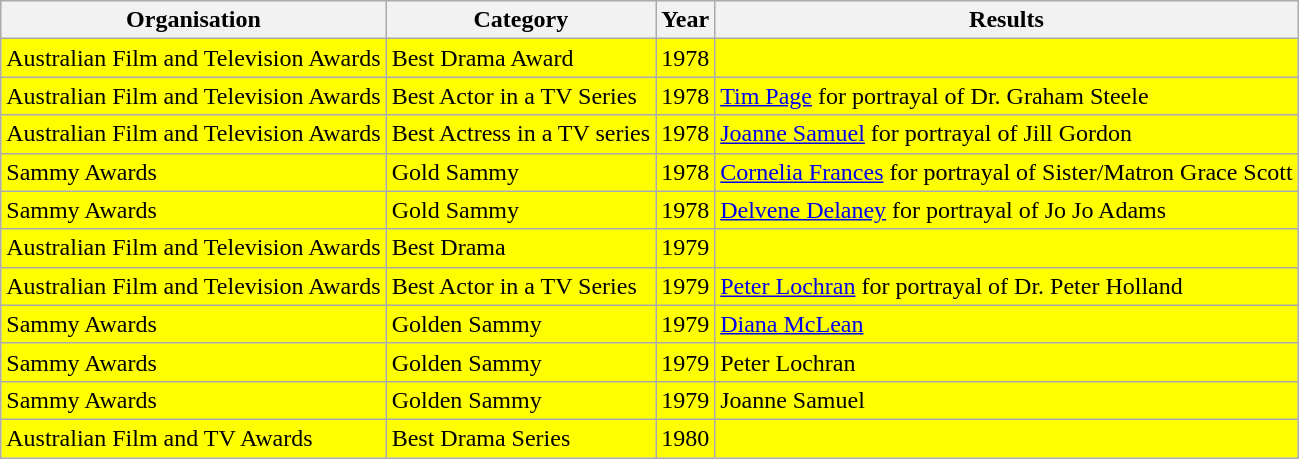<table class="wikitable">
<tr>
<th>Organisation</th>
<th>Category</th>
<th>Year</th>
<th>Results</th>
</tr>
<tr bgcolor=yellow>
<td>Australian Film and Television Awards</td>
<td>Best Drama Award</td>
<td>1978</td>
<td></td>
</tr>
<tr bgcolor=yellow>
<td>Australian Film and Television Awards</td>
<td>Best Actor in a TV Series</td>
<td>1978</td>
<td> <a href='#'>Tim Page</a> for portrayal of Dr. Graham Steele</td>
</tr>
<tr bgcolor=yellow>
<td>Australian Film and Television Awards</td>
<td>Best Actress in a TV series</td>
<td>1978</td>
<td> <a href='#'>Joanne Samuel</a> for portrayal of Jill Gordon</td>
</tr>
<tr bgcolor=yellow>
<td>Sammy Awards</td>
<td>Gold Sammy</td>
<td>1978</td>
<td> <a href='#'>Cornelia Frances</a> for portrayal of Sister/Matron Grace Scott</td>
</tr>
<tr bgcolor=yellow>
<td>Sammy Awards</td>
<td>Gold Sammy</td>
<td>1978</td>
<td> <a href='#'>Delvene Delaney</a> for portrayal of Jo Jo Adams</td>
</tr>
<tr bgcolor=yellow>
<td>Australian Film and Television Awards</td>
<td>Best Drama</td>
<td>1979</td>
<td></td>
</tr>
<tr bgcolor=yellow>
<td>Australian Film and Television Awards</td>
<td>Best Actor in a TV Series</td>
<td>1979</td>
<td> <a href='#'>Peter Lochran</a> for portrayal of Dr. Peter Holland</td>
</tr>
<tr bgcolor=yellow>
<td>Sammy Awards</td>
<td>Golden Sammy</td>
<td>1979</td>
<td> <a href='#'>Diana McLean</a></td>
</tr>
<tr bgcolor=yellow>
<td>Sammy Awards</td>
<td>Golden Sammy</td>
<td>1979</td>
<td> Peter Lochran</td>
</tr>
<tr bgcolor=yellow>
<td>Sammy Awards</td>
<td>Golden Sammy</td>
<td>1979</td>
<td> Joanne Samuel</td>
</tr>
<tr bgcolor=yellow>
<td>Australian Film and TV Awards</td>
<td>Best Drama Series</td>
<td>1980</td>
<td></td>
</tr>
</table>
